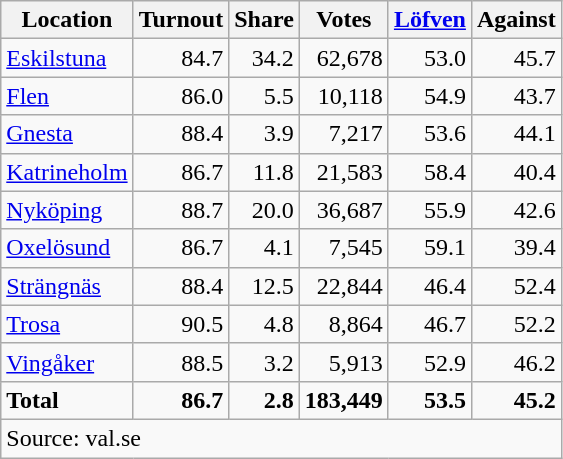<table class="wikitable sortable" style=text-align:right>
<tr>
<th>Location</th>
<th>Turnout</th>
<th>Share</th>
<th>Votes</th>
<th><a href='#'>Löfven</a></th>
<th>Against</th>
</tr>
<tr>
<td align=left><a href='#'>Eskilstuna</a></td>
<td>84.7</td>
<td>34.2</td>
<td>62,678</td>
<td>53.0</td>
<td>45.7</td>
</tr>
<tr>
<td align=left><a href='#'>Flen</a></td>
<td>86.0</td>
<td>5.5</td>
<td>10,118</td>
<td>54.9</td>
<td>43.7</td>
</tr>
<tr>
<td align=left><a href='#'>Gnesta</a></td>
<td>88.4</td>
<td>3.9</td>
<td>7,217</td>
<td>53.6</td>
<td>44.1</td>
</tr>
<tr>
<td align=left><a href='#'>Katrineholm</a></td>
<td>86.7</td>
<td>11.8</td>
<td>21,583</td>
<td>58.4</td>
<td>40.4</td>
</tr>
<tr>
<td align=left><a href='#'>Nyköping</a></td>
<td>88.7</td>
<td>20.0</td>
<td>36,687</td>
<td>55.9</td>
<td>42.6</td>
</tr>
<tr>
<td align=left><a href='#'>Oxelösund</a></td>
<td>86.7</td>
<td>4.1</td>
<td>7,545</td>
<td>59.1</td>
<td>39.4</td>
</tr>
<tr>
<td align=left><a href='#'>Strängnäs</a></td>
<td>88.4</td>
<td>12.5</td>
<td>22,844</td>
<td>46.4</td>
<td>52.4</td>
</tr>
<tr>
<td align=left><a href='#'>Trosa</a></td>
<td>90.5</td>
<td>4.8</td>
<td>8,864</td>
<td>46.7</td>
<td>52.2</td>
</tr>
<tr>
<td align=left><a href='#'>Vingåker</a></td>
<td>88.5</td>
<td>3.2</td>
<td>5,913</td>
<td>52.9</td>
<td>46.2</td>
</tr>
<tr>
<td align=left><strong>Total</strong></td>
<td><strong>86.7</strong></td>
<td><strong>2.8</strong></td>
<td><strong>183,449</strong></td>
<td><strong>53.5</strong></td>
<td><strong>45.2</strong></td>
</tr>
<tr>
<td align=left colspan=6>Source: val.se</td>
</tr>
</table>
